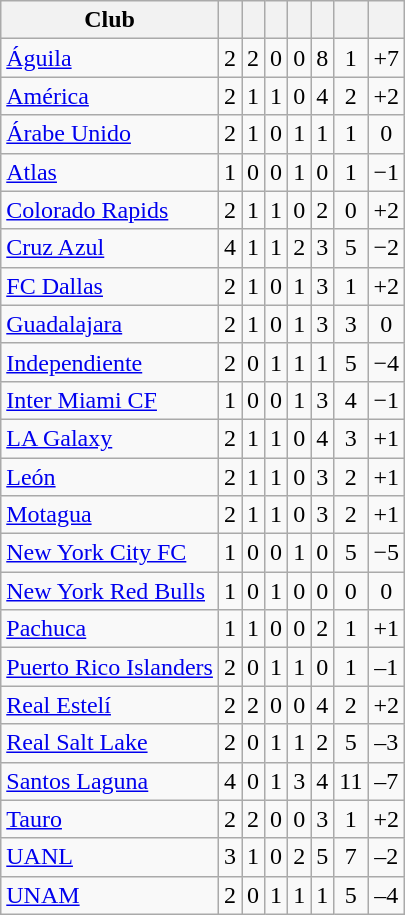<table class="wikitable sortable" style="text-align:center;">
<tr>
<th>Club</th>
<th></th>
<th></th>
<th></th>
<th></th>
<th></th>
<th></th>
<th></th>
</tr>
<tr>
<td style="text-align:left;"> <a href='#'>Águila</a></td>
<td>2</td>
<td>2</td>
<td>0</td>
<td>0</td>
<td>8</td>
<td>1</td>
<td>+7</td>
</tr>
<tr>
<td style="text-align:left;"> <a href='#'>América</a></td>
<td>2</td>
<td>1</td>
<td>1</td>
<td>0</td>
<td>4</td>
<td>2</td>
<td>+2</td>
</tr>
<tr>
<td style="text-align:left;"> <a href='#'>Árabe Unido</a></td>
<td>2</td>
<td>1</td>
<td>0</td>
<td>1</td>
<td>1</td>
<td>1</td>
<td>0</td>
</tr>
<tr>
<td style="text-align:left;"> <a href='#'>Atlas</a></td>
<td>1</td>
<td>0</td>
<td>0</td>
<td>1</td>
<td>0</td>
<td>1</td>
<td>−1</td>
</tr>
<tr>
<td style="text-align:left;"> <a href='#'>Colorado Rapids</a></td>
<td>2</td>
<td>1</td>
<td>1</td>
<td>0</td>
<td>2</td>
<td>0</td>
<td>+2</td>
</tr>
<tr>
<td style="text-align:left;"> <a href='#'>Cruz Azul</a></td>
<td>4</td>
<td>1</td>
<td>1</td>
<td>2</td>
<td>3</td>
<td>5</td>
<td>−2</td>
</tr>
<tr>
<td style="text-align:left;"> <a href='#'>FC Dallas</a></td>
<td>2</td>
<td>1</td>
<td>0</td>
<td>1</td>
<td>3</td>
<td>1</td>
<td>+2</td>
</tr>
<tr>
<td style="text-align:left;"> <a href='#'>Guadalajara</a></td>
<td>2</td>
<td>1</td>
<td>0</td>
<td>1</td>
<td>3</td>
<td>3</td>
<td>0</td>
</tr>
<tr>
<td style="text-align:left;"> <a href='#'>Independiente</a></td>
<td>2</td>
<td>0</td>
<td>1</td>
<td>1</td>
<td>1</td>
<td>5</td>
<td>−4</td>
</tr>
<tr>
<td style="text-align:left;"> <a href='#'>Inter Miami CF</a></td>
<td>1</td>
<td>0</td>
<td>0</td>
<td>1</td>
<td>3</td>
<td>4</td>
<td>−1</td>
</tr>
<tr>
<td style="text-align:left;"> <a href='#'>LA Galaxy</a></td>
<td>2</td>
<td>1</td>
<td>1</td>
<td>0</td>
<td>4</td>
<td>3</td>
<td>+1</td>
</tr>
<tr>
<td style="text-align:left;"> <a href='#'>León</a></td>
<td>2</td>
<td>1</td>
<td>1</td>
<td>0</td>
<td>3</td>
<td>2</td>
<td>+1</td>
</tr>
<tr>
<td style="text-align:left;"> <a href='#'>Motagua</a></td>
<td>2</td>
<td>1</td>
<td>1</td>
<td>0</td>
<td>3</td>
<td>2</td>
<td>+1</td>
</tr>
<tr>
<td style="text-align:left;"> <a href='#'>New York City FC</a></td>
<td>1</td>
<td>0</td>
<td>0</td>
<td>1</td>
<td>0</td>
<td>5</td>
<td>−5</td>
</tr>
<tr>
<td style="text-align:left;"> <a href='#'>New York Red Bulls</a></td>
<td>1</td>
<td>0</td>
<td>1</td>
<td>0</td>
<td>0</td>
<td>0</td>
<td>0</td>
</tr>
<tr>
<td style="text-align:left;"> <a href='#'>Pachuca</a></td>
<td>1</td>
<td>1</td>
<td>0</td>
<td>0</td>
<td>2</td>
<td>1</td>
<td>+1</td>
</tr>
<tr>
<td style="text-align:left;"> <a href='#'>Puerto Rico Islanders</a></td>
<td>2</td>
<td>0</td>
<td>1</td>
<td>1</td>
<td>0</td>
<td>1</td>
<td>–1</td>
</tr>
<tr>
<td style="text-align:left;"> <a href='#'>Real Estelí</a></td>
<td>2</td>
<td>2</td>
<td>0</td>
<td>0</td>
<td>4</td>
<td>2</td>
<td>+2</td>
</tr>
<tr>
<td style="text-align:left;"> <a href='#'>Real Salt Lake</a></td>
<td>2</td>
<td>0</td>
<td>1</td>
<td>1</td>
<td>2</td>
<td>5</td>
<td>–3</td>
</tr>
<tr>
<td style="text-align:left;"> <a href='#'>Santos Laguna</a></td>
<td>4</td>
<td>0</td>
<td>1</td>
<td>3</td>
<td>4</td>
<td>11</td>
<td>–7</td>
</tr>
<tr>
<td style="text-align:left;"> <a href='#'>Tauro</a></td>
<td>2</td>
<td>2</td>
<td>0</td>
<td>0</td>
<td>3</td>
<td>1</td>
<td>+2</td>
</tr>
<tr>
<td style="text-align:left;"> <a href='#'>UANL</a></td>
<td>3</td>
<td>1</td>
<td>0</td>
<td>2</td>
<td>5</td>
<td>7</td>
<td>–2</td>
</tr>
<tr>
<td style="text-align:left;"> <a href='#'>UNAM</a></td>
<td>2</td>
<td>0</td>
<td>1</td>
<td>1</td>
<td>1</td>
<td>5</td>
<td>–4</td>
</tr>
</table>
